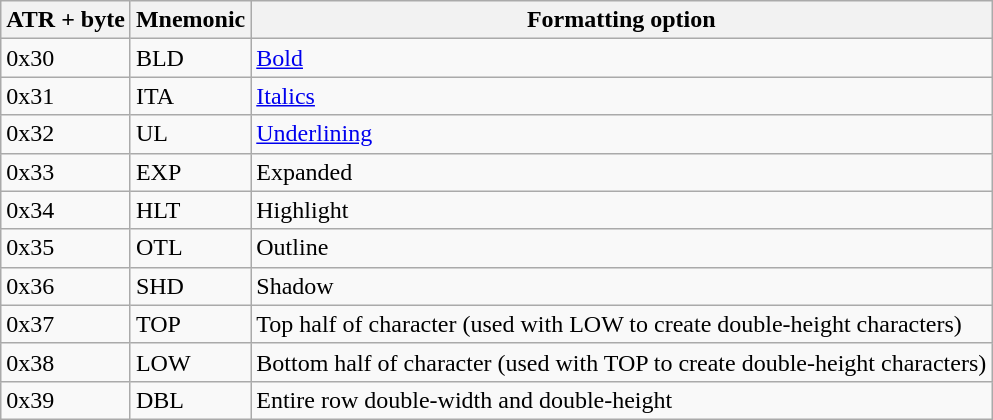<table class="wikitable collapsible">
<tr>
<th>ATR + byte</th>
<th>Mnemonic</th>
<th>Formatting option</th>
</tr>
<tr>
<td>0x30</td>
<td>BLD</td>
<td><a href='#'>Bold</a></td>
</tr>
<tr>
<td>0x31</td>
<td>ITA</td>
<td><a href='#'>Italics</a></td>
</tr>
<tr>
<td>0x32</td>
<td>UL</td>
<td><a href='#'>Underlining</a></td>
</tr>
<tr>
<td>0x33</td>
<td>EXP</td>
<td>Expanded</td>
</tr>
<tr>
<td>0x34</td>
<td>HLT</td>
<td>Highlight</td>
</tr>
<tr>
<td>0x35</td>
<td>OTL</td>
<td>Outline</td>
</tr>
<tr>
<td>0x36</td>
<td>SHD</td>
<td>Shadow</td>
</tr>
<tr>
<td>0x37</td>
<td>TOP</td>
<td>Top half of character (used with LOW to create double-height characters)</td>
</tr>
<tr>
<td>0x38</td>
<td>LOW</td>
<td>Bottom half of character (used with TOP to create double-height characters)</td>
</tr>
<tr>
<td>0x39</td>
<td>DBL</td>
<td>Entire row double-width and double-height</td>
</tr>
</table>
